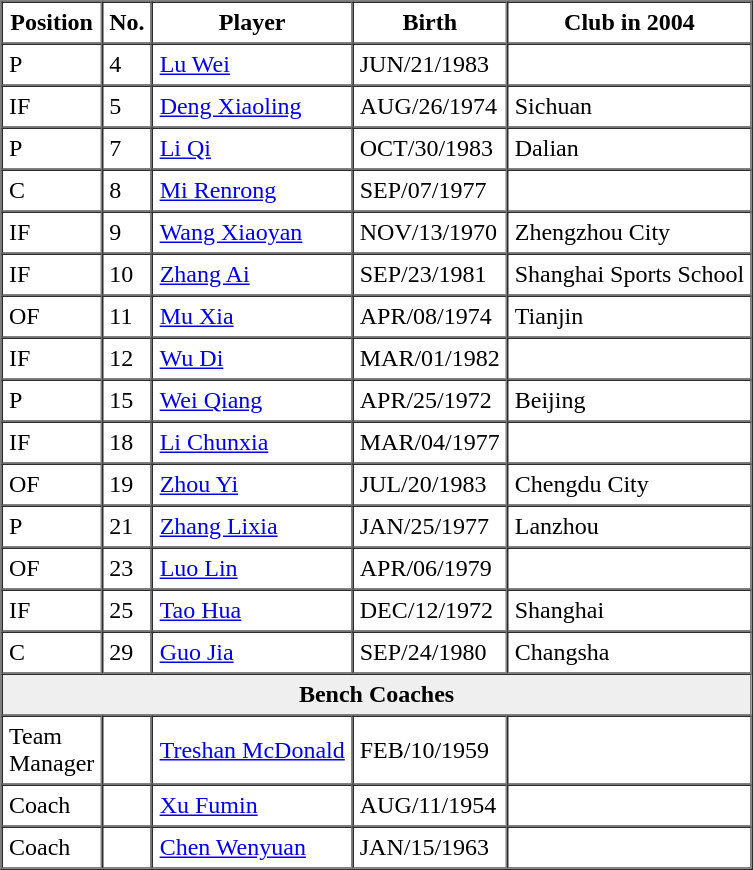<table border=1 cellpadding=4 cellspacing=0>
<tr>
<th>Position</th>
<th>No.</th>
<th>Player</th>
<th>Birth</th>
<th>Club in 2004</th>
</tr>
<tr>
<td>P</td>
<td>4</td>
<td><a href='#'>Lu Wei</a></td>
<td>JUN/21/1983</td>
<td></td>
</tr>
<tr>
<td>IF</td>
<td>5</td>
<td><a href='#'>Deng Xiaoling</a></td>
<td>AUG/26/1974</td>
<td>Sichuan</td>
</tr>
<tr>
<td>P</td>
<td>7</td>
<td><a href='#'>Li Qi</a></td>
<td>OCT/30/1983</td>
<td>Dalian</td>
</tr>
<tr>
<td>C</td>
<td>8</td>
<td><a href='#'>Mi Renrong</a></td>
<td>SEP/07/1977</td>
<td></td>
</tr>
<tr>
<td>IF</td>
<td>9</td>
<td><a href='#'>Wang Xiaoyan</a></td>
<td>NOV/13/1970</td>
<td>Zhengzhou City</td>
</tr>
<tr>
<td>IF</td>
<td>10</td>
<td><a href='#'>Zhang Ai</a></td>
<td>SEP/23/1981</td>
<td>Shanghai Sports School</td>
</tr>
<tr>
<td>OF</td>
<td>11</td>
<td><a href='#'>Mu Xia</a></td>
<td>APR/08/1974</td>
<td>Tianjin</td>
</tr>
<tr>
<td>IF</td>
<td>12</td>
<td><a href='#'>Wu Di</a></td>
<td>MAR/01/1982</td>
<td></td>
</tr>
<tr>
<td>P</td>
<td>15</td>
<td><a href='#'>Wei Qiang</a></td>
<td>APR/25/1972</td>
<td>Beijing</td>
</tr>
<tr>
<td>IF</td>
<td>18</td>
<td><a href='#'>Li Chunxia</a></td>
<td>MAR/04/1977</td>
<td></td>
</tr>
<tr>
<td>OF</td>
<td>19</td>
<td><a href='#'>Zhou Yi</a></td>
<td>JUL/20/1983</td>
<td>Chengdu City</td>
</tr>
<tr>
<td>P</td>
<td>21</td>
<td><a href='#'>Zhang Lixia</a></td>
<td>JAN/25/1977</td>
<td>Lanzhou</td>
</tr>
<tr>
<td>OF</td>
<td>23</td>
<td><a href='#'>Luo Lin</a></td>
<td>APR/06/1979</td>
<td></td>
</tr>
<tr>
<td>IF</td>
<td>25</td>
<td><a href='#'>Tao Hua</a></td>
<td>DEC/12/1972</td>
<td>Shanghai</td>
</tr>
<tr>
<td>C</td>
<td>29</td>
<td><a href='#'>Guo Jia</a></td>
<td>SEP/24/1980</td>
<td>Changsha</td>
</tr>
<tr>
<th colspan="5" style="background:#efefef;">Bench Coaches</th>
</tr>
<tr>
<td>Team<br> Manager</td>
<td></td>
<td><a href='#'>Treshan McDonald</a></td>
<td>FEB/10/1959</td>
<td></td>
</tr>
<tr>
<td>Coach</td>
<td></td>
<td><a href='#'>Xu Fumin</a></td>
<td>AUG/11/1954</td>
<td></td>
</tr>
<tr>
<td>Coach</td>
<td></td>
<td><a href='#'>Chen Wenyuan</a></td>
<td>JAN/15/1963</td>
<td></td>
</tr>
</table>
